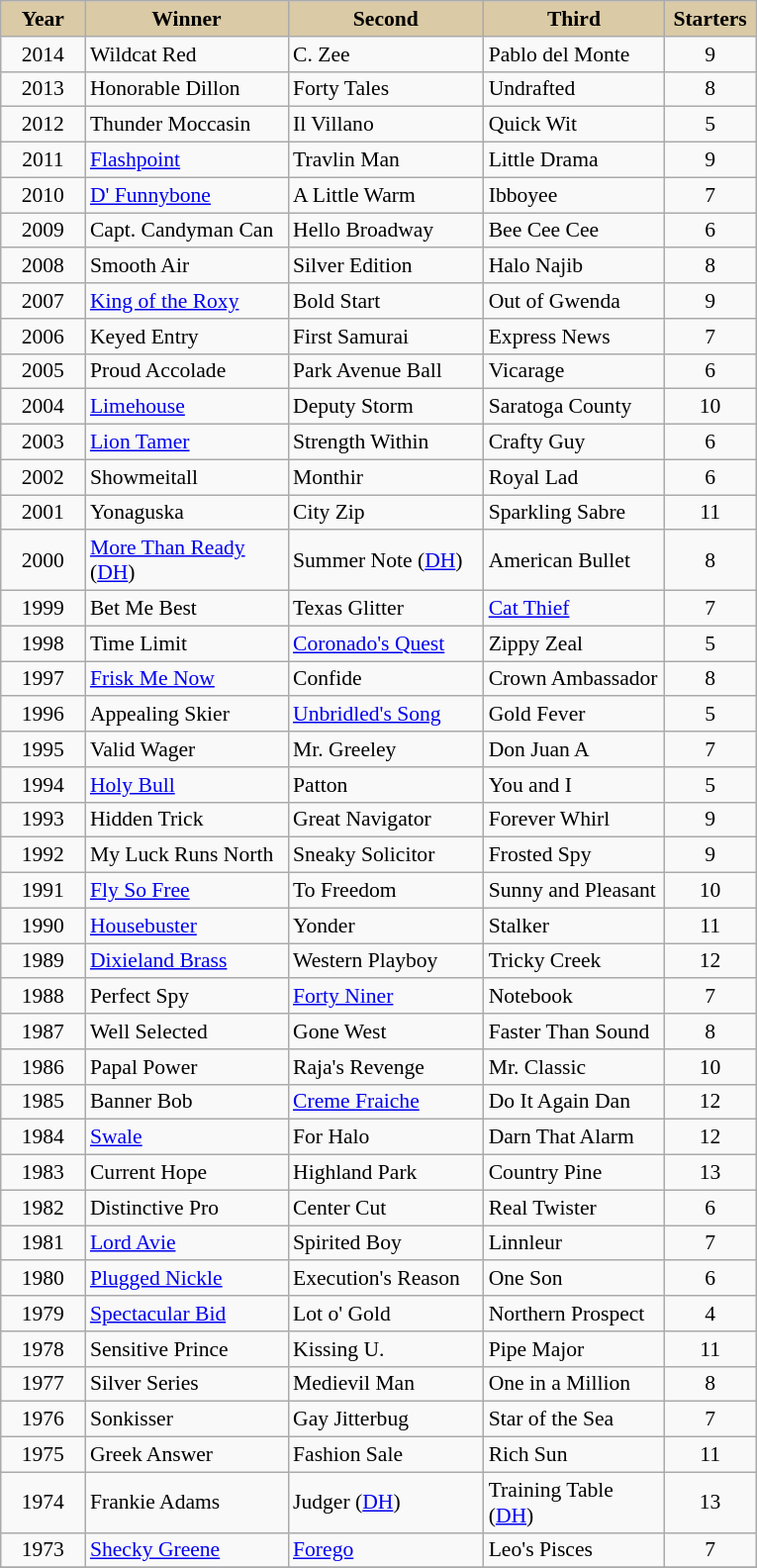<table class = "wikitable sortable" | border="1" cellpadding="0" style="border-collapse: collapse; font-size:90%">
<tr bgcolor="#DACAA5" align="center">
<td width="50px"><strong>Year</strong> <br></td>
<td width="130px"><strong>Winner</strong> <br></td>
<td width="125px"><strong>Second</strong> <br></td>
<td width="115px"><strong>Third</strong> <br></td>
<td width="55px"><strong>Starters</strong></td>
</tr>
<tr>
<td align=center>2014</td>
<td>Wildcat Red</td>
<td>C. Zee</td>
<td>Pablo del Monte</td>
<td align=center>9</td>
</tr>
<tr>
<td align=center>2013</td>
<td>Honorable Dillon</td>
<td>Forty Tales</td>
<td>Undrafted</td>
<td align=center>8</td>
</tr>
<tr>
<td align=center>2012</td>
<td>Thunder Moccasin</td>
<td>Il Villano</td>
<td>Quick Wit</td>
<td align=center>5</td>
</tr>
<tr>
<td align=center>2011</td>
<td><a href='#'>Flashpoint</a></td>
<td>Travlin Man</td>
<td>Little Drama</td>
<td align=center>9</td>
</tr>
<tr>
<td align=center>2010</td>
<td><a href='#'>D' Funnybone</a></td>
<td>A Little Warm</td>
<td>Ibboyee</td>
<td align=center>7</td>
</tr>
<tr>
<td align=center>2009</td>
<td>Capt. Candyman Can</td>
<td>Hello Broadway</td>
<td>Bee Cee Cee</td>
<td align=center>6</td>
</tr>
<tr>
<td align=center>2008</td>
<td>Smooth Air</td>
<td>Silver Edition</td>
<td>Halo Najib</td>
<td align=center>8</td>
</tr>
<tr>
<td align=center>2007</td>
<td><a href='#'>King of the Roxy</a></td>
<td>Bold Start</td>
<td>Out of Gwenda</td>
<td align=center>9</td>
</tr>
<tr>
<td align=center>2006</td>
<td>Keyed Entry</td>
<td>First Samurai</td>
<td>Express News</td>
<td align=center>7</td>
</tr>
<tr>
<td align=center>2005</td>
<td>Proud Accolade</td>
<td>Park Avenue Ball</td>
<td>Vicarage</td>
<td align=center>6</td>
</tr>
<tr>
<td align=center>2004</td>
<td><a href='#'>Limehouse</a></td>
<td>Deputy Storm</td>
<td>Saratoga County</td>
<td align=center>10</td>
</tr>
<tr>
<td align=center>2003</td>
<td><a href='#'>Lion Tamer</a></td>
<td>Strength Within</td>
<td>Crafty Guy</td>
<td align=center>6</td>
</tr>
<tr>
<td align=center>2002</td>
<td>Showmeitall</td>
<td>Monthir</td>
<td>Royal Lad</td>
<td align=center>6</td>
</tr>
<tr>
<td align=center>2001</td>
<td>Yonaguska</td>
<td>City Zip</td>
<td>Sparkling Sabre</td>
<td align=center>11</td>
</tr>
<tr>
<td align=center>2000</td>
<td><a href='#'>More Than Ready</a> (<a href='#'>DH</a>)</td>
<td>Summer Note  (<a href='#'>DH</a>)</td>
<td>American Bullet</td>
<td align=center>8</td>
</tr>
<tr>
<td align=center>1999</td>
<td>Bet Me Best</td>
<td>Texas Glitter</td>
<td><a href='#'>Cat Thief</a></td>
<td align=center>7</td>
</tr>
<tr>
<td align=center>1998</td>
<td>Time Limit</td>
<td><a href='#'>Coronado's Quest</a></td>
<td>Zippy Zeal</td>
<td align=center>5</td>
</tr>
<tr>
<td align=center>1997</td>
<td><a href='#'>Frisk Me Now</a></td>
<td>Confide</td>
<td>Crown Ambassador</td>
<td align=center>8</td>
</tr>
<tr>
<td align=center>1996</td>
<td>Appealing Skier</td>
<td><a href='#'>Unbridled's Song</a></td>
<td>Gold Fever</td>
<td align=center>5</td>
</tr>
<tr>
<td align=center>1995</td>
<td>Valid Wager</td>
<td>Mr. Greeley</td>
<td>Don Juan A</td>
<td align=center>7</td>
</tr>
<tr>
<td align=center>1994</td>
<td><a href='#'>Holy Bull</a></td>
<td>Patton</td>
<td>You and I</td>
<td align=center>5</td>
</tr>
<tr>
<td align=center>1993</td>
<td>Hidden Trick</td>
<td>Great Navigator</td>
<td>Forever Whirl</td>
<td align=center>9</td>
</tr>
<tr>
<td align=center>1992</td>
<td>My Luck Runs North</td>
<td>Sneaky Solicitor</td>
<td>Frosted Spy</td>
<td align=center>9</td>
</tr>
<tr>
<td align=center>1991</td>
<td><a href='#'>Fly So Free</a></td>
<td>To Freedom</td>
<td>Sunny and Pleasant</td>
<td align=center>10</td>
</tr>
<tr>
<td align=center>1990</td>
<td><a href='#'>Housebuster</a></td>
<td>Yonder</td>
<td>Stalker</td>
<td align=center>11</td>
</tr>
<tr>
<td align=center>1989</td>
<td><a href='#'>Dixieland Brass</a></td>
<td>Western Playboy</td>
<td>Tricky Creek</td>
<td align=center>12</td>
</tr>
<tr>
<td align=center>1988</td>
<td>Perfect Spy</td>
<td><a href='#'>Forty Niner</a></td>
<td>Notebook</td>
<td align=center>7</td>
</tr>
<tr>
<td align=center>1987</td>
<td>Well Selected</td>
<td>Gone West</td>
<td>Faster Than Sound</td>
<td align=center>8</td>
</tr>
<tr>
<td align=center>1986</td>
<td>Papal Power</td>
<td>Raja's Revenge</td>
<td>Mr. Classic</td>
<td align=center>10</td>
</tr>
<tr>
<td align=center>1985</td>
<td>Banner Bob</td>
<td><a href='#'>Creme Fraiche</a></td>
<td>Do It Again Dan</td>
<td align=center>12</td>
</tr>
<tr>
<td align=center>1984</td>
<td><a href='#'>Swale</a></td>
<td>For Halo</td>
<td>Darn That Alarm</td>
<td align=center>12</td>
</tr>
<tr>
<td align=center>1983</td>
<td>Current Hope</td>
<td>Highland Park</td>
<td>Country Pine</td>
<td align=center>13</td>
</tr>
<tr>
<td align=center>1982</td>
<td>Distinctive Pro</td>
<td>Center Cut</td>
<td>Real Twister</td>
<td align=center>6</td>
</tr>
<tr>
<td align=center>1981</td>
<td><a href='#'>Lord Avie</a></td>
<td>Spirited Boy</td>
<td>Linnleur</td>
<td align=center>7</td>
</tr>
<tr>
<td align=center>1980</td>
<td><a href='#'>Plugged Nickle</a></td>
<td>Execution's Reason</td>
<td>One Son</td>
<td align=center>6</td>
</tr>
<tr>
<td align=center>1979</td>
<td><a href='#'>Spectacular Bid</a></td>
<td>Lot o' Gold</td>
<td>Northern Prospect</td>
<td align=center>4</td>
</tr>
<tr>
<td align=center>1978</td>
<td>Sensitive Prince</td>
<td>Kissing U.</td>
<td>Pipe Major</td>
<td align=center>11</td>
</tr>
<tr>
<td align=center>1977</td>
<td>Silver Series</td>
<td>Medievil Man</td>
<td>One in a Million</td>
<td align=center>8</td>
</tr>
<tr>
<td align=center>1976</td>
<td>Sonkisser</td>
<td>Gay Jitterbug</td>
<td>Star of the Sea</td>
<td align=center>7</td>
</tr>
<tr>
<td align=center>1975</td>
<td>Greek Answer</td>
<td>Fashion Sale</td>
<td>Rich Sun</td>
<td align=center>11</td>
</tr>
<tr>
<td align=center>1974</td>
<td>Frankie Adams</td>
<td>Judger   (<a href='#'>DH</a>)</td>
<td>Training Table  (<a href='#'>DH</a>)</td>
<td align=center>13</td>
</tr>
<tr>
<td align=center>1973</td>
<td><a href='#'>Shecky Greene</a></td>
<td><a href='#'>Forego</a></td>
<td>Leo's Pisces</td>
<td align=center>7</td>
</tr>
<tr>
</tr>
</table>
